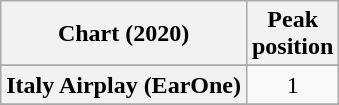<table class="wikitable plainrowheaders sortable" style="text-align:center;">
<tr>
<th scope="col">Chart (2020)</th>
<th scope="col">Peak<br>position</th>
</tr>
<tr>
</tr>
<tr>
<th scope="row">Italy Airplay (EarOne)</th>
<td>1</td>
</tr>
<tr>
</tr>
</table>
